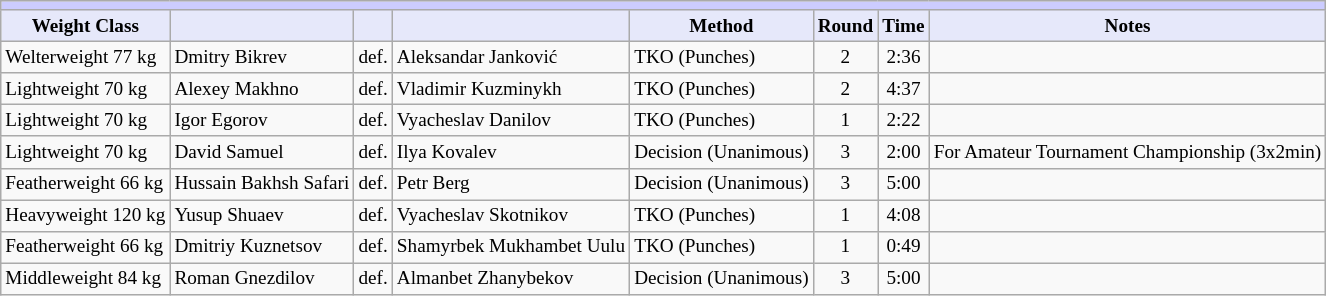<table class="wikitable" style="font-size: 80%;">
<tr>
<th colspan="8" style="background-color: #ccf; color: #000080; text-align: center;"><strong></strong></th>
</tr>
<tr>
<th colspan="1" style="background-color: #E6E8FA; color: #000000; text-align: center;">Weight Class</th>
<th colspan="1" style="background-color: #E6E8FA; color: #000000; text-align: center;"></th>
<th colspan="1" style="background-color: #E6E8FA; color: #000000; text-align: center;"></th>
<th colspan="1" style="background-color: #E6E8FA; color: #000000; text-align: center;"></th>
<th colspan="1" style="background-color: #E6E8FA; color: #000000; text-align: center;">Method</th>
<th colspan="1" style="background-color: #E6E8FA; color: #000000; text-align: center;">Round</th>
<th colspan="1" style="background-color: #E6E8FA; color: #000000; text-align: center;">Time</th>
<th colspan="1" style="background-color: #E6E8FA; color: #000000; text-align: center;">Notes</th>
</tr>
<tr>
<td>Welterweight 77 kg</td>
<td> Dmitry Bikrev</td>
<td align=center>def.</td>
<td> Aleksandar Janković</td>
<td>TKO (Punches)</td>
<td align=center>2</td>
<td align=center>2:36</td>
<td></td>
</tr>
<tr>
<td>Lightweight 70 kg</td>
<td> Alexey Makhno</td>
<td align=center>def.</td>
<td> Vladimir Kuzminykh</td>
<td>TKO (Punches)</td>
<td align=center>2</td>
<td align=center>4:37</td>
<td></td>
</tr>
<tr>
<td>Lightweight 70 kg</td>
<td> Igor Egorov</td>
<td align=center>def.</td>
<td> Vyacheslav Danilov</td>
<td>TKO (Punches)</td>
<td align=center>1</td>
<td align=center>2:22</td>
<td></td>
</tr>
<tr>
<td>Lightweight 70 kg</td>
<td> David Samuel</td>
<td align=center>def.</td>
<td> Ilya Kovalev</td>
<td>Decision (Unanimous)</td>
<td align=center>3</td>
<td align=center>2:00</td>
<td>For Amateur Tournament Championship (3x2min)</td>
</tr>
<tr>
<td>Featherweight 66 kg</td>
<td> Hussain Bakhsh Safari</td>
<td align=center>def.</td>
<td> Petr Berg</td>
<td>Decision (Unanimous)</td>
<td align=center>3</td>
<td align=center>5:00</td>
<td></td>
</tr>
<tr>
<td>Heavyweight 120 kg</td>
<td> Yusup Shuaev</td>
<td align=center>def.</td>
<td> Vyacheslav Skotnikov</td>
<td>TKO (Punches)</td>
<td align=center>1</td>
<td align=center>4:08</td>
<td></td>
</tr>
<tr>
<td>Featherweight 66 kg</td>
<td> Dmitriy Kuznetsov</td>
<td align=center>def.</td>
<td> Shamyrbek Mukhambet Uulu</td>
<td>TKO (Punches)</td>
<td align=center>1</td>
<td align=center>0:49</td>
<td></td>
</tr>
<tr>
<td>Middleweight 84 kg</td>
<td> Roman Gnezdilov</td>
<td align=center>def.</td>
<td> Almanbet Zhanybekov</td>
<td>Decision (Unanimous)</td>
<td align=center>3</td>
<td align=center>5:00</td>
<td></td>
</tr>
</table>
